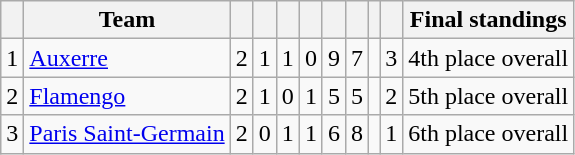<table class="wikitable" style="text-align:center">
<tr>
<th></th>
<th>Team</th>
<th></th>
<th></th>
<th></th>
<th></th>
<th></th>
<th></th>
<th></th>
<th></th>
<th>Final standings</th>
</tr>
<tr>
<td>1</td>
<td align="left"> <a href='#'>Auxerre</a></td>
<td>2</td>
<td>1</td>
<td>1</td>
<td>0</td>
<td>9</td>
<td>7</td>
<td></td>
<td>3</td>
<td>4th place overall</td>
</tr>
<tr>
<td>2</td>
<td align="left"> <a href='#'>Flamengo</a></td>
<td>2</td>
<td>1</td>
<td>0</td>
<td>1</td>
<td>5</td>
<td>5</td>
<td></td>
<td>2</td>
<td>5th place overall</td>
</tr>
<tr>
<td>3</td>
<td align="left"> <a href='#'>Paris Saint-Germain</a></td>
<td>2</td>
<td>0</td>
<td>1</td>
<td>1</td>
<td>6</td>
<td>8</td>
<td></td>
<td>1</td>
<td>6th place overall</td>
</tr>
</table>
